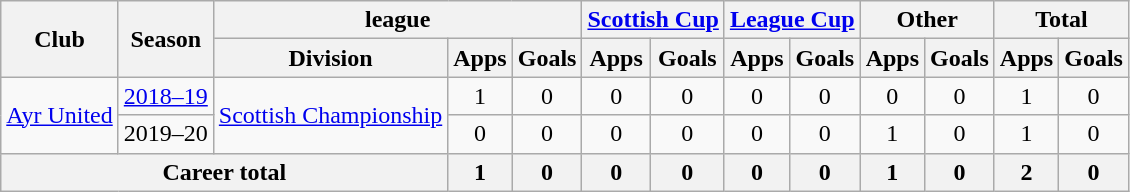<table class="wikitable" style="text-align:center">
<tr>
<th rowspan="2">Club</th>
<th rowspan="2">Season</th>
<th colspan="3">league</th>
<th colspan="2"><a href='#'>Scottish Cup</a></th>
<th colspan="2"><a href='#'>League Cup</a></th>
<th colspan="2">Other</th>
<th colspan="2">Total</th>
</tr>
<tr>
<th>Division</th>
<th>Apps</th>
<th>Goals</th>
<th>Apps</th>
<th>Goals</th>
<th>Apps</th>
<th>Goals</th>
<th>Apps</th>
<th>Goals</th>
<th>Apps</th>
<th>Goals</th>
</tr>
<tr>
<td rowspan="2"><a href='#'>Ayr United</a></td>
<td><a href='#'>2018–19</a></td>
<td rowspan="2"><a href='#'>Scottish Championship</a></td>
<td>1</td>
<td>0</td>
<td>0</td>
<td>0</td>
<td>0</td>
<td>0</td>
<td>0</td>
<td>0</td>
<td>1</td>
<td>0</td>
</tr>
<tr>
<td>2019–20</td>
<td>0</td>
<td>0</td>
<td>0</td>
<td>0</td>
<td>0</td>
<td>0</td>
<td>1</td>
<td>0</td>
<td>1</td>
<td>0</td>
</tr>
<tr>
<th colspan="3">Career total</th>
<th>1</th>
<th>0</th>
<th>0</th>
<th>0</th>
<th>0</th>
<th>0</th>
<th>1</th>
<th>0</th>
<th>2</th>
<th>0</th>
</tr>
</table>
